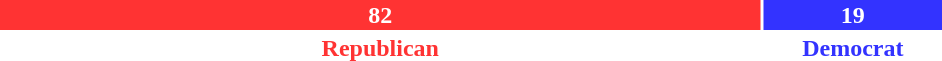<table style="width:50%">
<tr>
<td scope="row" colspan="3" style="text-align:center"></td>
</tr>
<tr>
<td scope="row" style="background:#F33; width:81%; text-align:center; color:white"><strong>82</strong></td>
<td style="background:#33F; width:19%; text-align:center; color:white"><strong>19</strong></td>
</tr>
<tr>
<td scope="row" style="text-align:center; color:#F33"><strong>Republican</strong></td>
<td style="text-align:center; color:#33F"><strong>Democrat</strong></td>
</tr>
</table>
